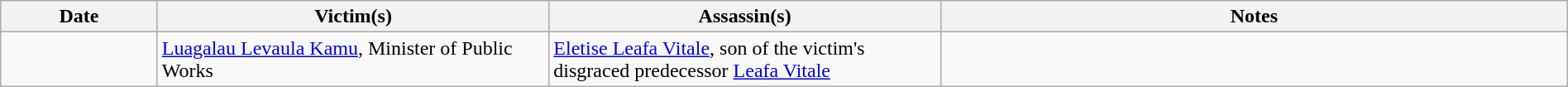<table class="wikitable sortable" style="width:100%">
<tr>
<th style="width:10%">Date</th>
<th style="width:25%">Victim(s)</th>
<th style="width:25%">Assassin(s)</th>
<th style="width:40%">Notes</th>
</tr>
<tr>
<td></td>
<td><a href='#'>Luagalau Levaula Kamu</a>, Minister of Public Works</td>
<td><a href='#'>Eletise Leafa Vitale</a>, son of the victim's disgraced predecessor <a href='#'>Leafa Vitale</a></td>
<td></td>
</tr>
</table>
